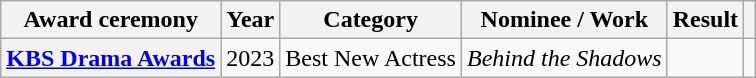<table class="wikitable plainrowheaders sortable">
<tr>
<th scope="col">Award ceremony</th>
<th scope="col">Year</th>
<th scope="col">Category</th>
<th scope="col">Nominee / Work</th>
<th scope="col">Result</th>
<th scope="col" class="unsortable"></th>
</tr>
<tr>
<th scope="row"><a href='#'>KBS Drama Awards</a></th>
<td>2023</td>
<td>Best New Actress</td>
<td><em>Behind the Shadows</em></td>
<td></td>
<td></td>
</tr>
</table>
